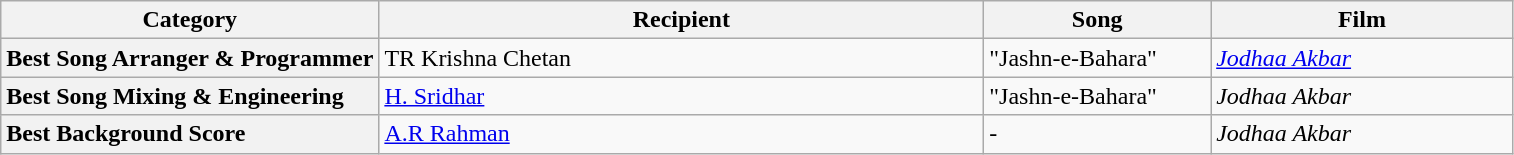<table class="wikitable">
<tr>
<th scope="col" width=25%>Category</th>
<th scope="col" width=40%>Recipient</th>
<th scope="col" width=15%>Song</th>
<th scope="col" width=20%>Film</th>
</tr>
<tr>
<th scope="row" style="text-align: left;">Best Song Arranger & Programmer</th>
<td>TR Krishna Chetan</td>
<td>"Jashn-e-Bahara"</td>
<td><em><a href='#'>Jodhaa Akbar</a></em></td>
</tr>
<tr>
<th scope="row" style="text-align: left;">Best Song Mixing & Engineering</th>
<td><a href='#'>H. Sridhar</a></td>
<td>"Jashn-e-Bahara"</td>
<td><em>Jodhaa Akbar</em></td>
</tr>
<tr>
<th scope="row" style="text-align: left;">Best Background Score</th>
<td><a href='#'>A.R Rahman</a></td>
<td>-</td>
<td><em>Jodhaa Akbar</em></td>
</tr>
</table>
